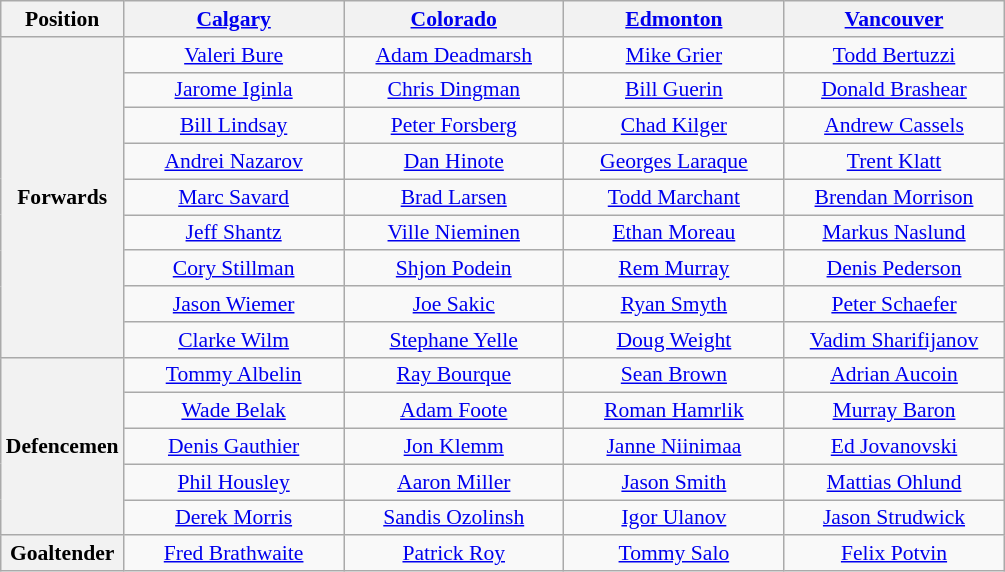<table class="wikitable" style="font-size:90%;text-align:center;">
<tr>
<th scope=col>Position</th>
<th scope=col width="140"><a href='#'>Calgary</a></th>
<th scope=col width="140"><a href='#'>Colorado</a></th>
<th scope=col width="140"><a href='#'>Edmonton</a></th>
<th scope=col width="140"><a href='#'>Vancouver</a></th>
</tr>
<tr>
<th scope="row" rowspan="9">Forwards</th>
<td><a href='#'>Valeri Bure</a></td>
<td><a href='#'>Adam Deadmarsh</a></td>
<td><a href='#'>Mike Grier</a></td>
<td><a href='#'>Todd Bertuzzi</a></td>
</tr>
<tr>
<td><a href='#'>Jarome Iginla</a></td>
<td><a href='#'>Chris Dingman</a></td>
<td><a href='#'>Bill Guerin</a></td>
<td><a href='#'>Donald Brashear</a></td>
</tr>
<tr>
<td><a href='#'>Bill Lindsay</a></td>
<td><a href='#'>Peter Forsberg</a></td>
<td><a href='#'>Chad Kilger</a></td>
<td><a href='#'>Andrew Cassels</a></td>
</tr>
<tr>
<td><a href='#'>Andrei Nazarov</a></td>
<td><a href='#'>Dan Hinote</a></td>
<td><a href='#'>Georges Laraque</a></td>
<td><a href='#'>Trent Klatt</a></td>
</tr>
<tr>
<td><a href='#'>Marc Savard</a></td>
<td><a href='#'>Brad Larsen</a></td>
<td><a href='#'>Todd Marchant</a></td>
<td><a href='#'>Brendan Morrison</a></td>
</tr>
<tr>
<td><a href='#'>Jeff Shantz</a></td>
<td><a href='#'>Ville Nieminen</a></td>
<td><a href='#'>Ethan Moreau</a></td>
<td><a href='#'>Markus Naslund</a></td>
</tr>
<tr>
<td><a href='#'>Cory Stillman</a></td>
<td><a href='#'>Shjon Podein</a></td>
<td><a href='#'>Rem Murray</a></td>
<td><a href='#'>Denis Pederson</a></td>
</tr>
<tr>
<td><a href='#'>Jason Wiemer</a></td>
<td><a href='#'>Joe Sakic</a></td>
<td><a href='#'>Ryan Smyth</a></td>
<td><a href='#'>Peter Schaefer</a></td>
</tr>
<tr>
<td><a href='#'>Clarke Wilm</a></td>
<td><a href='#'>Stephane Yelle</a></td>
<td><a href='#'>Doug Weight</a></td>
<td><a href='#'>Vadim Sharifijanov</a></td>
</tr>
<tr>
<th scope="row" rowspan="5">Defencemen</th>
<td><a href='#'>Tommy Albelin</a></td>
<td><a href='#'>Ray Bourque</a></td>
<td><a href='#'>Sean Brown</a></td>
<td><a href='#'>Adrian Aucoin</a></td>
</tr>
<tr>
<td><a href='#'>Wade Belak</a></td>
<td><a href='#'>Adam Foote</a></td>
<td><a href='#'>Roman Hamrlik</a></td>
<td><a href='#'>Murray Baron</a></td>
</tr>
<tr>
<td><a href='#'>Denis Gauthier</a></td>
<td><a href='#'>Jon Klemm</a></td>
<td><a href='#'>Janne Niinimaa</a></td>
<td><a href='#'>Ed Jovanovski</a></td>
</tr>
<tr>
<td><a href='#'>Phil Housley</a></td>
<td><a href='#'>Aaron Miller</a></td>
<td><a href='#'>Jason Smith</a></td>
<td><a href='#'>Mattias Ohlund</a></td>
</tr>
<tr>
<td><a href='#'>Derek Morris</a></td>
<td><a href='#'>Sandis Ozolinsh</a></td>
<td><a href='#'>Igor Ulanov</a></td>
<td><a href='#'>Jason Strudwick</a></td>
</tr>
<tr>
<th scope="row">Goaltender</th>
<td><a href='#'>Fred Brathwaite</a></td>
<td><a href='#'>Patrick Roy</a></td>
<td><a href='#'>Tommy Salo</a></td>
<td><a href='#'>Felix Potvin</a></td>
</tr>
</table>
